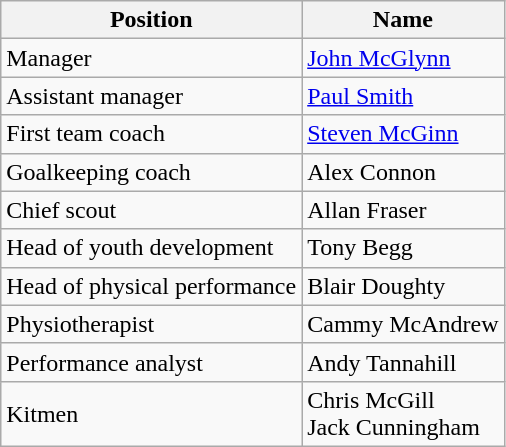<table class="wikitable">
<tr>
<th>Position</th>
<th>Name</th>
</tr>
<tr>
<td>Manager</td>
<td><a href='#'>John McGlynn</a></td>
</tr>
<tr>
<td>Assistant manager</td>
<td><a href='#'>Paul Smith</a></td>
</tr>
<tr>
<td>First team coach</td>
<td><a href='#'>Steven McGinn</a></td>
</tr>
<tr>
<td>Goalkeeping coach</td>
<td>Alex Connon</td>
</tr>
<tr>
<td>Chief scout</td>
<td>Allan Fraser</td>
</tr>
<tr>
<td>Head of youth development</td>
<td>Tony Begg</td>
</tr>
<tr>
<td>Head of physical performance</td>
<td>Blair Doughty</td>
</tr>
<tr>
<td>Physiotherapist</td>
<td>Cammy McAndrew</td>
</tr>
<tr>
<td>Performance analyst</td>
<td>Andy Tannahill</td>
</tr>
<tr>
<td>Kitmen</td>
<td>Chris McGill<br>Jack Cunningham</td>
</tr>
</table>
